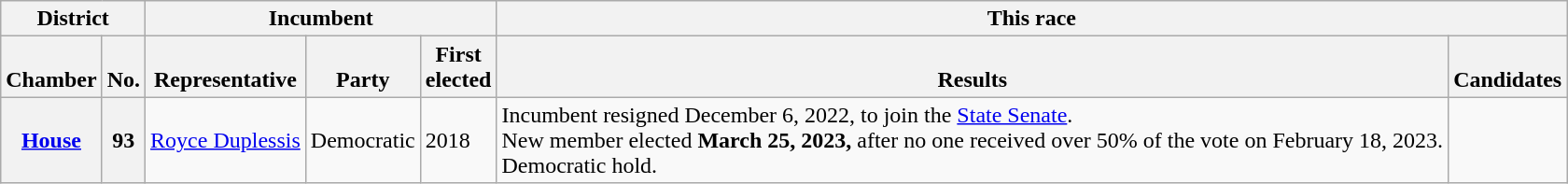<table class="wikitable sortable">
<tr valign=bottom>
<th colspan="2">District</th>
<th colspan="3">Incumbent</th>
<th colspan="2">This race</th>
</tr>
<tr valign=bottom>
<th>Chamber</th>
<th>No.</th>
<th>Representative</th>
<th>Party</th>
<th>First<br>elected</th>
<th>Results</th>
<th>Candidates</th>
</tr>
<tr>
<th><a href='#'>House</a></th>
<th>93</th>
<td><a href='#'>Royce Duplessis</a></td>
<td>Democratic</td>
<td>2018<br></td>
<td>Incumbent resigned December 6, 2022, to join the <a href='#'>State Senate</a>.<br> New member elected <strong>March 25, 2023,</strong> after no one received over 50% of the vote on February 18, 2023.<br> Democratic hold.</td>
<td nowrap></td>
</tr>
</table>
